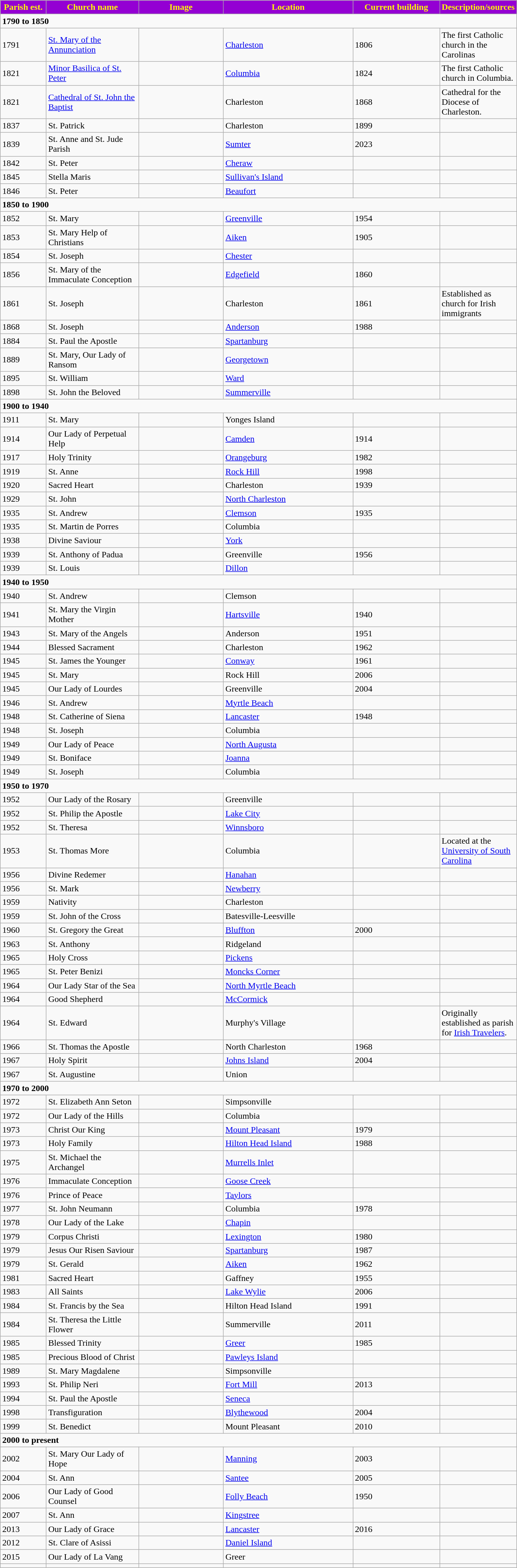<table class="wikitable sortable" style="width:75%">
<tr>
<th style="background:darkviolet; color:yellow;" width="10%"><strong>Parish est.</strong></th>
<th style="background:darkviolet; color:yellow;" width="20%"><strong>Church name</strong></th>
<th style="background:darkviolet; color:yellow;" width="20%"><strong>Image</strong></th>
<th style="background:darkviolet; color:yellow;" width="30%"><strong>Location</strong></th>
<th style="background:darkviolet; color:yellow;" width="30%"><strong>Current building</strong></th>
<th style="background:darkviolet; color:yellow;" width="10%"><strong>Description/sources</strong></th>
</tr>
<tr>
<td colspan="6"><strong>1790 to 1850</strong></td>
</tr>
<tr>
<td>1791</td>
<td><a href='#'>St. Mary of the Annunciation</a></td>
<td></td>
<td><a href='#'>Charleston</a></td>
<td>1806</td>
<td>The first Catholic church in the Carolinas</td>
</tr>
<tr>
<td>1821</td>
<td><a href='#'>Minor Basilica of St. Peter</a></td>
<td></td>
<td><a href='#'>Columbia</a></td>
<td>1824</td>
<td>The first Catholic church in Columbia.</td>
</tr>
<tr>
<td>1821</td>
<td><a href='#'>Cathedral of St. John the Baptist</a></td>
<td></td>
<td>Charleston</td>
<td>1868</td>
<td>Cathedral for the Diocese of Charleston.</td>
</tr>
<tr>
<td>1837</td>
<td>St. Patrick</td>
<td></td>
<td>Charleston</td>
<td>1899</td>
<td></td>
</tr>
<tr>
<td>1839</td>
<td>St. Anne and St. Jude Parish</td>
<td></td>
<td><a href='#'>Sumter</a></td>
<td>2023</td>
<td></td>
</tr>
<tr>
<td>1842</td>
<td>St. Peter</td>
<td></td>
<td><a href='#'>Cheraw</a></td>
<td></td>
<td></td>
</tr>
<tr>
<td>1845</td>
<td>Stella Maris</td>
<td></td>
<td><a href='#'>Sullivan's Island</a></td>
<td></td>
<td></td>
</tr>
<tr>
<td>1846</td>
<td>St. Peter</td>
<td></td>
<td><a href='#'>Beaufort</a></td>
<td></td>
<td></td>
</tr>
<tr>
<td colspan="6"><strong>1850 to 1900</strong></td>
</tr>
<tr>
<td>1852</td>
<td>St. Mary</td>
<td></td>
<td><a href='#'>Greenville</a></td>
<td>1954</td>
<td></td>
</tr>
<tr>
<td>1853</td>
<td>St. Mary Help of Christians</td>
<td></td>
<td><a href='#'>Aiken</a></td>
<td>1905</td>
<td></td>
</tr>
<tr>
<td>1854</td>
<td>St. Joseph</td>
<td></td>
<td><a href='#'>Chester</a></td>
<td></td>
<td></td>
</tr>
<tr>
<td>1856</td>
<td>St. Mary of the Immaculate Conception</td>
<td></td>
<td><a href='#'>Edgefield</a></td>
<td>1860</td>
<td></td>
</tr>
<tr>
<td>1861</td>
<td>St. Joseph</td>
<td></td>
<td>Charleston</td>
<td>1861</td>
<td>Established as church for Irish immigrants</td>
</tr>
<tr>
<td>1868</td>
<td>St. Joseph</td>
<td></td>
<td><a href='#'>Anderson</a></td>
<td>1988</td>
<td></td>
</tr>
<tr>
<td>1884</td>
<td>St. Paul the Apostle</td>
<td></td>
<td><a href='#'>Spartanburg</a></td>
<td></td>
<td></td>
</tr>
<tr>
<td>1889</td>
<td>St. Mary, Our Lady of Ransom</td>
<td></td>
<td><a href='#'>Georgetown</a></td>
<td></td>
<td></td>
</tr>
<tr>
<td>1895</td>
<td>St. William</td>
<td></td>
<td><a href='#'>Ward</a></td>
<td></td>
<td></td>
</tr>
<tr>
<td>1898</td>
<td>St. John the Beloved</td>
<td></td>
<td><a href='#'>Summerville</a></td>
<td></td>
<td></td>
</tr>
<tr>
<td colspan="6"><strong>1900 to 1940</strong></td>
</tr>
<tr>
<td>1911</td>
<td>St. Mary</td>
<td></td>
<td>Yonges Island</td>
<td></td>
<td></td>
</tr>
<tr>
<td>1914</td>
<td>Our Lady of Perpetual Help</td>
<td></td>
<td><a href='#'>Camden</a></td>
<td>1914</td>
<td></td>
</tr>
<tr>
<td>1917</td>
<td>Holy Trinity</td>
<td></td>
<td><a href='#'>Orangeburg</a></td>
<td>1982</td>
<td></td>
</tr>
<tr>
<td>1919</td>
<td>St. Anne</td>
<td></td>
<td><a href='#'>Rock Hill</a></td>
<td>1998</td>
<td></td>
</tr>
<tr>
<td>1920</td>
<td>Sacred Heart</td>
<td></td>
<td>Charleston</td>
<td>1939</td>
<td></td>
</tr>
<tr>
<td>1929</td>
<td>St. John</td>
<td></td>
<td><a href='#'>North Charleston</a></td>
<td></td>
<td></td>
</tr>
<tr>
<td>1935</td>
<td>St. Andrew</td>
<td></td>
<td><a href='#'>Clemson</a></td>
<td>1935</td>
<td></td>
</tr>
<tr>
<td>1935</td>
<td>St. Martin de Porres</td>
<td></td>
<td>Columbia</td>
<td></td>
<td></td>
</tr>
<tr>
<td>1938</td>
<td>Divine Saviour</td>
<td></td>
<td><a href='#'>York</a></td>
<td></td>
<td></td>
</tr>
<tr>
<td>1939</td>
<td>St. Anthony of Padua</td>
<td></td>
<td>Greenville</td>
<td>1956</td>
<td></td>
</tr>
<tr>
<td>1939</td>
<td>St. Louis</td>
<td></td>
<td><a href='#'>Dillon</a></td>
<td></td>
<td></td>
</tr>
<tr>
<td colspan="6"><strong>1940 to 1950</strong></td>
</tr>
<tr>
<td>1940</td>
<td>St. Andrew</td>
<td></td>
<td>Clemson</td>
<td></td>
<td></td>
</tr>
<tr>
<td>1941</td>
<td>St. Mary the Virgin Mother</td>
<td></td>
<td><a href='#'>Hartsville</a></td>
<td>1940</td>
<td></td>
</tr>
<tr>
<td>1943</td>
<td>St. Mary of the Angels</td>
<td></td>
<td>Anderson</td>
<td>1951</td>
<td></td>
</tr>
<tr>
<td>1944</td>
<td>Blessed Sacrament</td>
<td></td>
<td>Charleston</td>
<td>1962</td>
<td></td>
</tr>
<tr>
<td>1945</td>
<td>St. James the Younger</td>
<td></td>
<td><a href='#'>Conway</a></td>
<td>1961</td>
<td></td>
</tr>
<tr>
<td>1945</td>
<td>St. Mary</td>
<td></td>
<td>Rock Hill</td>
<td>2006</td>
<td></td>
</tr>
<tr>
<td>1945</td>
<td>Our Lady of Lourdes</td>
<td></td>
<td>Greenville</td>
<td>2004</td>
<td></td>
</tr>
<tr>
<td>1946</td>
<td>St. Andrew</td>
<td></td>
<td><a href='#'>Myrtle Beach</a></td>
<td></td>
<td></td>
</tr>
<tr>
<td>1948</td>
<td>St. Catherine of Siena</td>
<td></td>
<td><a href='#'>Lancaster</a></td>
<td>1948</td>
<td></td>
</tr>
<tr>
<td>1948</td>
<td>St. Joseph</td>
<td></td>
<td>Columbia</td>
<td></td>
<td></td>
</tr>
<tr>
<td>1949</td>
<td>Our Lady of Peace</td>
<td></td>
<td><a href='#'>North Augusta</a></td>
<td></td>
<td></td>
</tr>
<tr>
<td>1949</td>
<td>St. Boniface</td>
<td></td>
<td><a href='#'>Joanna</a></td>
<td></td>
<td></td>
</tr>
<tr>
<td>1949</td>
<td>St. Joseph</td>
<td></td>
<td>Columbia</td>
<td></td>
<td></td>
</tr>
<tr>
<td colspan="6"><strong>1950 to 1970</strong></td>
</tr>
<tr>
<td>1952</td>
<td>Our Lady of the Rosary</td>
<td></td>
<td>Greenville</td>
<td></td>
<td></td>
</tr>
<tr>
<td>1952</td>
<td>St. Philip the Apostle</td>
<td></td>
<td><a href='#'>Lake City</a></td>
<td></td>
<td></td>
</tr>
<tr>
<td>1952</td>
<td>St. Theresa</td>
<td></td>
<td><a href='#'>Winnsboro</a></td>
<td></td>
<td></td>
</tr>
<tr>
<td>1953</td>
<td>St. Thomas More</td>
<td></td>
<td>Columbia</td>
<td></td>
<td>Located at the <a href='#'>University of South Carolina</a></td>
</tr>
<tr>
<td>1956</td>
<td>Divine Redemer</td>
<td></td>
<td><a href='#'>Hanahan</a></td>
<td></td>
<td></td>
</tr>
<tr>
<td>1956</td>
<td>St. Mark</td>
<td></td>
<td><a href='#'>Newberry</a></td>
<td></td>
<td></td>
</tr>
<tr>
<td>1959</td>
<td>Nativity</td>
<td></td>
<td>Charleston</td>
<td></td>
<td></td>
</tr>
<tr>
<td>1959</td>
<td>St. John of the Cross</td>
<td></td>
<td>Batesville-Leesville</td>
<td></td>
<td></td>
</tr>
<tr>
<td>1960</td>
<td>St. Gregory the Great</td>
<td></td>
<td><a href='#'>Bluffton</a></td>
<td>2000</td>
<td></td>
</tr>
<tr>
<td>1963</td>
<td>St. Anthony</td>
<td></td>
<td>Ridgeland</td>
<td></td>
<td></td>
</tr>
<tr>
<td>1965</td>
<td>Holy Cross</td>
<td></td>
<td><a href='#'>Pickens</a></td>
<td></td>
<td></td>
</tr>
<tr>
<td>1965</td>
<td>St. Peter Benizi</td>
<td></td>
<td><a href='#'>Moncks Corner</a></td>
<td></td>
<td></td>
</tr>
<tr>
<td>1964</td>
<td>Our Lady Star of the Sea</td>
<td></td>
<td><a href='#'>North Myrtle Beach</a></td>
<td></td>
<td></td>
</tr>
<tr>
<td>1964</td>
<td>Good Shepherd</td>
<td></td>
<td><a href='#'>McCormick</a></td>
<td></td>
<td></td>
</tr>
<tr>
<td>1964</td>
<td>St. Edward</td>
<td></td>
<td>Murphy's Village</td>
<td></td>
<td>Originally established as parish for <a href='#'>Irish Travelers</a>.</td>
</tr>
<tr>
<td>1966</td>
<td>St. Thomas the Apostle</td>
<td></td>
<td>North Charleston</td>
<td>1968</td>
<td></td>
</tr>
<tr>
<td>1967</td>
<td>Holy Spirit</td>
<td></td>
<td><a href='#'>Johns Island</a></td>
<td>2004</td>
<td></td>
</tr>
<tr>
<td>1967</td>
<td>St. Augustine</td>
<td></td>
<td>Union</td>
<td></td>
<td></td>
</tr>
<tr>
<td colspan="6"><strong>1970 to 2000</strong></td>
</tr>
<tr>
<td>1972</td>
<td>St. Elizabeth Ann Seton</td>
<td></td>
<td>Simpsonville</td>
<td></td>
<td></td>
</tr>
<tr>
<td>1972</td>
<td>Our Lady of the Hills</td>
<td></td>
<td>Columbia</td>
<td></td>
<td></td>
</tr>
<tr>
<td>1973</td>
<td>Christ Our King</td>
<td></td>
<td><a href='#'>Mount Pleasant</a></td>
<td>1979</td>
<td></td>
</tr>
<tr>
<td>1973</td>
<td>Holy Family</td>
<td></td>
<td><a href='#'>Hilton Head Island</a></td>
<td>1988</td>
<td></td>
</tr>
<tr>
<td>1975</td>
<td>St. Michael the Archangel</td>
<td></td>
<td><a href='#'>Murrells Inlet</a></td>
<td></td>
<td></td>
</tr>
<tr>
<td>1976</td>
<td>Immaculate Conception</td>
<td></td>
<td><a href='#'>Goose Creek</a></td>
<td></td>
<td></td>
</tr>
<tr>
<td>1976</td>
<td>Prince of Peace</td>
<td></td>
<td><a href='#'>Taylors</a></td>
<td></td>
<td></td>
</tr>
<tr>
<td>1977</td>
<td>St. John Neumann</td>
<td></td>
<td>Columbia</td>
<td>1978</td>
<td></td>
</tr>
<tr>
<td>1978</td>
<td>Our Lady of the Lake</td>
<td></td>
<td><a href='#'>Chapin</a></td>
<td></td>
<td></td>
</tr>
<tr>
<td>1979</td>
<td>Corpus Christi</td>
<td></td>
<td><a href='#'>Lexington</a></td>
<td>1980</td>
<td></td>
</tr>
<tr>
<td>1979</td>
<td>Jesus Our Risen Saviour</td>
<td></td>
<td><a href='#'>Spartanburg</a></td>
<td>1987</td>
<td></td>
</tr>
<tr>
<td>1979</td>
<td>St. Gerald</td>
<td></td>
<td><a href='#'>Aiken</a></td>
<td>1962</td>
<td></td>
</tr>
<tr>
<td>1981</td>
<td>Sacred Heart</td>
<td></td>
<td>Gaffney</td>
<td>1955</td>
<td></td>
</tr>
<tr>
<td>1983</td>
<td>All Saints</td>
<td></td>
<td><a href='#'>Lake Wylie</a></td>
<td>2006</td>
<td></td>
</tr>
<tr>
<td>1984</td>
<td>St. Francis by the Sea</td>
<td></td>
<td>Hilton Head Island</td>
<td>1991</td>
<td></td>
</tr>
<tr>
<td>1984</td>
<td>St. Theresa the Little Flower</td>
<td></td>
<td>Summerville</td>
<td>2011</td>
<td></td>
</tr>
<tr>
<td>1985</td>
<td>Blessed Trinity</td>
<td></td>
<td><a href='#'>Greer</a></td>
<td>1985</td>
<td></td>
</tr>
<tr>
<td>1985</td>
<td>Precious Blood of Christ</td>
<td></td>
<td><a href='#'>Pawleys Island</a></td>
<td></td>
<td></td>
</tr>
<tr>
<td>1989</td>
<td>St. Mary Magdalene</td>
<td></td>
<td>Simpsonville</td>
<td></td>
<td></td>
</tr>
<tr>
<td>1993</td>
<td>St. Philip Neri</td>
<td></td>
<td><a href='#'>Fort Mill</a></td>
<td>2013</td>
<td></td>
</tr>
<tr>
<td>1994</td>
<td>St. Paul the Apostle</td>
<td></td>
<td><a href='#'>Seneca</a></td>
<td></td>
<td></td>
</tr>
<tr>
<td>1998</td>
<td>Transfiguration</td>
<td></td>
<td><a href='#'>Blythewood</a></td>
<td>2004</td>
<td></td>
</tr>
<tr>
<td>1999</td>
<td>St. Benedict</td>
<td></td>
<td>Mount Pleasant</td>
<td>2010</td>
<td></td>
</tr>
<tr>
<td colspan="6"><strong>2000 to present</strong></td>
</tr>
<tr>
<td>2002</td>
<td>St. Mary Our Lady of Hope</td>
<td></td>
<td><a href='#'>Manning</a></td>
<td>2003</td>
<td></td>
</tr>
<tr>
<td>2004</td>
<td>St. Ann</td>
<td></td>
<td><a href='#'>Santee</a></td>
<td>2005</td>
<td></td>
</tr>
<tr>
<td>2006</td>
<td>Our Lady of Good Counsel</td>
<td></td>
<td><a href='#'>Folly Beach</a></td>
<td>1950</td>
<td></td>
</tr>
<tr>
<td>2007</td>
<td>St. Ann</td>
<td></td>
<td><a href='#'>Kingstree</a></td>
<td></td>
<td></td>
</tr>
<tr>
<td>2013</td>
<td>Our Lady of Grace</td>
<td></td>
<td><a href='#'>Lancaster</a></td>
<td>2016</td>
<td></td>
</tr>
<tr>
<td>2012</td>
<td>St. Clare of Asissi</td>
<td></td>
<td><a href='#'>Daniel Island</a></td>
<td></td>
<td></td>
</tr>
<tr>
<td>2015</td>
<td>Our Lady of La Vang</td>
<td></td>
<td>Greer</td>
<td></td>
<td></td>
</tr>
<tr>
<td></td>
<td></td>
<td></td>
<td></td>
<td></td>
<td></td>
</tr>
</table>
